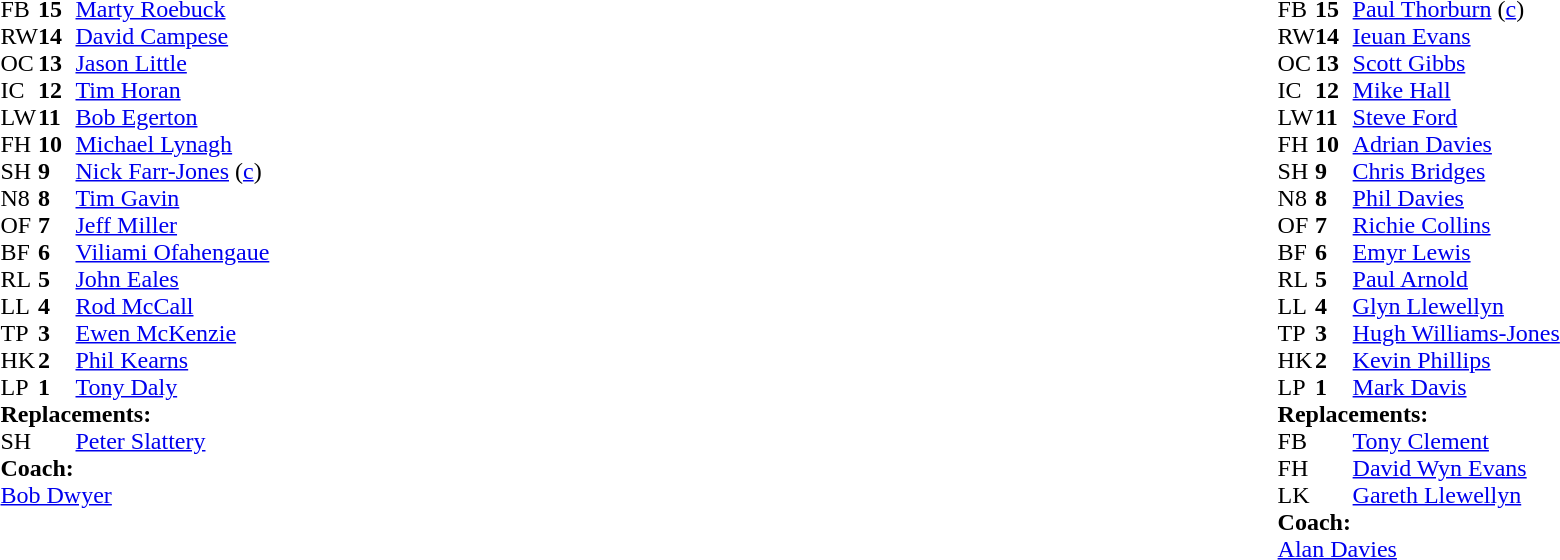<table style="width:100%">
<tr>
<td style="vertical-align:top;width:50%"><br><table cellspacing="0" cellpadding="0">
<tr>
<th width="25"></th>
<th width="25"></th>
</tr>
<tr>
<td>FB</td>
<td><strong>15</strong></td>
<td><a href='#'>Marty Roebuck</a></td>
</tr>
<tr>
<td>RW</td>
<td><strong>14</strong></td>
<td><a href='#'>David Campese</a></td>
</tr>
<tr>
<td>OC</td>
<td><strong>13</strong></td>
<td><a href='#'>Jason Little</a></td>
</tr>
<tr>
<td>IC</td>
<td><strong>12</strong></td>
<td><a href='#'>Tim Horan</a></td>
</tr>
<tr>
<td>LW</td>
<td><strong>11</strong></td>
<td><a href='#'>Bob Egerton</a></td>
</tr>
<tr>
<td>FH</td>
<td><strong>10</strong></td>
<td><a href='#'>Michael Lynagh</a></td>
</tr>
<tr>
<td>SH</td>
<td><strong>9</strong></td>
<td><a href='#'>Nick Farr-Jones</a> (<a href='#'>c</a>)</td>
<td></td>
<td></td>
</tr>
<tr>
<td>N8</td>
<td><strong>8</strong></td>
<td><a href='#'>Tim Gavin</a></td>
</tr>
<tr>
<td>OF</td>
<td><strong>7</strong></td>
<td><a href='#'>Jeff Miller</a></td>
</tr>
<tr>
<td>BF</td>
<td><strong>6</strong></td>
<td><a href='#'>Viliami Ofahengaue</a></td>
</tr>
<tr>
<td>RL</td>
<td><strong>5</strong></td>
<td><a href='#'>John Eales</a></td>
</tr>
<tr>
<td>LL</td>
<td><strong>4</strong></td>
<td><a href='#'>Rod McCall</a></td>
</tr>
<tr>
<td>TP</td>
<td><strong>3</strong></td>
<td><a href='#'>Ewen McKenzie</a></td>
</tr>
<tr>
<td>HK</td>
<td><strong>2</strong></td>
<td><a href='#'>Phil Kearns</a></td>
</tr>
<tr>
<td>LP</td>
<td><strong>1</strong></td>
<td><a href='#'>Tony Daly</a></td>
</tr>
<tr>
<td colspan="3"><strong>Replacements:</strong></td>
</tr>
<tr>
<td>SH</td>
<td><strong> </strong></td>
<td><a href='#'>Peter Slattery</a></td>
<td></td>
<td></td>
</tr>
<tr>
<td colspan="3"><strong>Coach:</strong></td>
</tr>
<tr>
<td colspan="3"><a href='#'>Bob Dwyer</a></td>
</tr>
</table>
</td>
<td style="vertical-align:top"></td>
<td style="vertical-align:top;width:50%"><br><table cellspacing="0" cellpadding="0" style="margin:auto">
<tr>
<th width="25"></th>
<th width="25"></th>
</tr>
<tr>
<td>FB</td>
<td><strong>15</strong></td>
<td><a href='#'>Paul Thorburn</a> (<a href='#'>c</a>)</td>
<td></td>
<td></td>
</tr>
<tr>
<td>RW</td>
<td><strong>14</strong></td>
<td><a href='#'>Ieuan Evans</a></td>
</tr>
<tr>
<td>OC</td>
<td><strong>13</strong></td>
<td><a href='#'>Scott Gibbs</a></td>
</tr>
<tr>
<td>IC</td>
<td><strong>12</strong></td>
<td><a href='#'>Mike Hall</a></td>
</tr>
<tr>
<td>LW</td>
<td><strong>11</strong></td>
<td><a href='#'>Steve Ford</a></td>
<td></td>
<td></td>
</tr>
<tr>
<td>FH</td>
<td><strong>10</strong></td>
<td><a href='#'>Adrian Davies</a></td>
</tr>
<tr>
<td>SH</td>
<td><strong>9</strong></td>
<td><a href='#'>Chris Bridges</a></td>
</tr>
<tr>
<td>N8</td>
<td><strong>8</strong></td>
<td><a href='#'>Phil Davies</a></td>
<td></td>
<td></td>
</tr>
<tr>
<td>OF</td>
<td><strong>7</strong></td>
<td><a href='#'>Richie Collins</a></td>
</tr>
<tr>
<td>BF</td>
<td><strong>6</strong></td>
<td><a href='#'>Emyr Lewis</a></td>
</tr>
<tr>
<td>RL</td>
<td><strong>5</strong></td>
<td><a href='#'>Paul Arnold</a></td>
</tr>
<tr>
<td>LL</td>
<td><strong>4</strong></td>
<td><a href='#'>Glyn Llewellyn</a></td>
</tr>
<tr>
<td>TP</td>
<td><strong>3</strong></td>
<td><a href='#'>Hugh Williams-Jones</a></td>
</tr>
<tr>
<td>HK</td>
<td><strong>2</strong></td>
<td><a href='#'>Kevin Phillips</a></td>
</tr>
<tr>
<td>LP</td>
<td><strong>1</strong></td>
<td><a href='#'>Mark Davis</a></td>
</tr>
<tr>
<td colspan="3"><strong>Replacements:</strong></td>
</tr>
<tr>
<td>FB</td>
<td><strong> </strong></td>
<td><a href='#'>Tony Clement</a></td>
<td></td>
<td></td>
</tr>
<tr>
<td>FH</td>
<td><strong> </strong></td>
<td><a href='#'>David Wyn Evans</a></td>
<td></td>
<td></td>
</tr>
<tr>
<td>LK</td>
<td><strong> </strong></td>
<td><a href='#'>Gareth Llewellyn</a></td>
<td></td>
<td></td>
</tr>
<tr>
<td colspan="3"><strong>Coach:</strong></td>
</tr>
<tr>
<td colspan="3"><a href='#'>Alan Davies</a></td>
</tr>
</table>
</td>
</tr>
</table>
